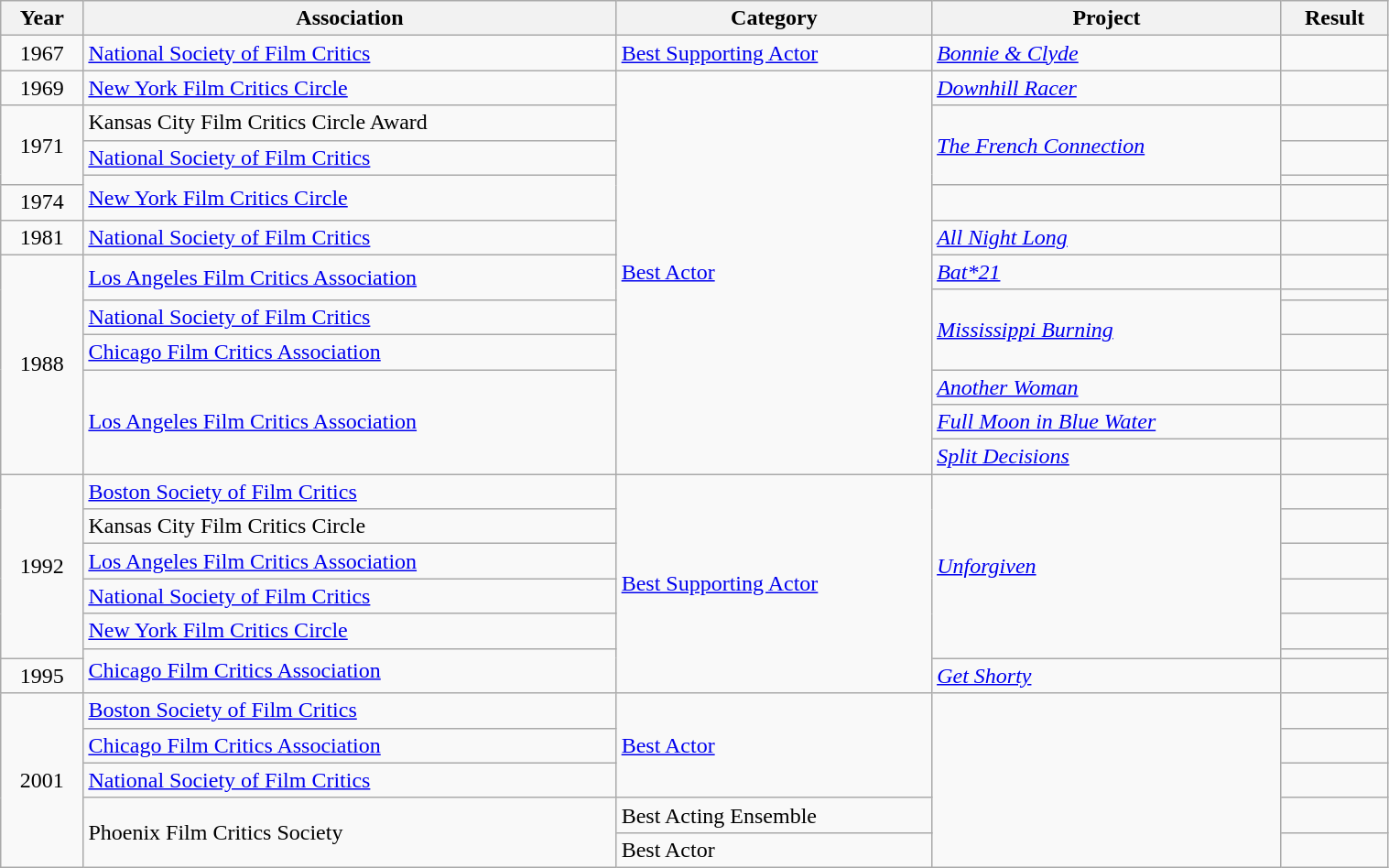<table width="80%" class="wikitable sortable">
<tr>
<th>Year</th>
<th>Association</th>
<th>Category</th>
<th>Project</th>
<th>Result</th>
</tr>
<tr>
<td style="text-align:center;">1967</td>
<td><a href='#'>National Society of Film Critics</a></td>
<td><a href='#'>Best Supporting Actor</a></td>
<td><em><a href='#'>Bonnie & Clyde</a></em></td>
<td></td>
</tr>
<tr>
<td style="text-align:center;">1969</td>
<td><a href='#'>New York Film Critics Circle</a></td>
<td rowspan="13"><a href='#'>Best Actor</a></td>
<td><em><a href='#'>Downhill Racer</a></em></td>
<td></td>
</tr>
<tr>
<td style="text-align:center;", rowspan="3">1971</td>
<td>Kansas City Film Critics Circle Award</td>
<td rowspan="3"><em><a href='#'>The French Connection</a></em></td>
<td></td>
</tr>
<tr>
<td><a href='#'>National Society of Film Critics</a></td>
<td></td>
</tr>
<tr>
<td rowspan=2><a href='#'>New York Film Critics Circle</a></td>
<td></td>
</tr>
<tr>
<td style="text-align:center;">1974</td>
<td><em></em></td>
<td></td>
</tr>
<tr>
<td style="text-align:center;">1981</td>
<td><a href='#'>National Society of Film Critics</a></td>
<td><em><a href='#'>All Night Long</a></em></td>
<td></td>
</tr>
<tr>
<td style="text-align:center;", rowspan="7">1988</td>
<td rowspan=2><a href='#'>Los Angeles Film Critics Association</a></td>
<td><em><a href='#'>Bat*21</a></em></td>
<td></td>
</tr>
<tr>
<td rowspan="3"><em><a href='#'>Mississippi Burning</a></em></td>
<td></td>
</tr>
<tr>
<td><a href='#'>National Society of Film Critics</a></td>
<td></td>
</tr>
<tr>
<td><a href='#'>Chicago Film Critics Association</a></td>
<td></td>
</tr>
<tr>
<td rowspan=3><a href='#'>Los Angeles Film Critics Association</a></td>
<td><em><a href='#'>Another Woman</a></em></td>
<td></td>
</tr>
<tr>
<td><em><a href='#'>Full Moon in Blue Water</a></em></td>
<td></td>
</tr>
<tr>
<td><em><a href='#'>Split Decisions</a></em></td>
<td></td>
</tr>
<tr>
<td style="text-align:center;", rowspan="6">1992</td>
<td><a href='#'>Boston Society of Film Critics</a></td>
<td rowspan="7"><a href='#'>Best Supporting Actor</a></td>
<td rowspan="6"><em><a href='#'>Unforgiven</a></em></td>
<td></td>
</tr>
<tr>
<td>Kansas City Film Critics Circle</td>
<td></td>
</tr>
<tr>
<td><a href='#'>Los Angeles Film Critics Association</a></td>
<td></td>
</tr>
<tr>
<td><a href='#'>National Society of Film Critics</a></td>
<td></td>
</tr>
<tr>
<td><a href='#'>New York Film Critics Circle</a></td>
<td></td>
</tr>
<tr>
<td rowspan=2><a href='#'>Chicago Film Critics Association</a></td>
<td></td>
</tr>
<tr>
<td style="text-align:center;">1995</td>
<td><em><a href='#'>Get Shorty</a></em></td>
<td></td>
</tr>
<tr>
<td style="text-align:center;", rowspan="5">2001</td>
<td><a href='#'>Boston Society of Film Critics</a></td>
<td rowspan="3"><a href='#'>Best Actor</a></td>
<td rowspan="5"><em></em></td>
<td></td>
</tr>
<tr>
<td><a href='#'>Chicago Film Critics Association</a></td>
<td></td>
</tr>
<tr>
<td><a href='#'>National Society of Film Critics</a></td>
<td></td>
</tr>
<tr>
<td rowspan=2>Phoenix Film Critics Society</td>
<td>Best Acting Ensemble</td>
<td></td>
</tr>
<tr>
<td>Best Actor</td>
<td></td>
</tr>
</table>
